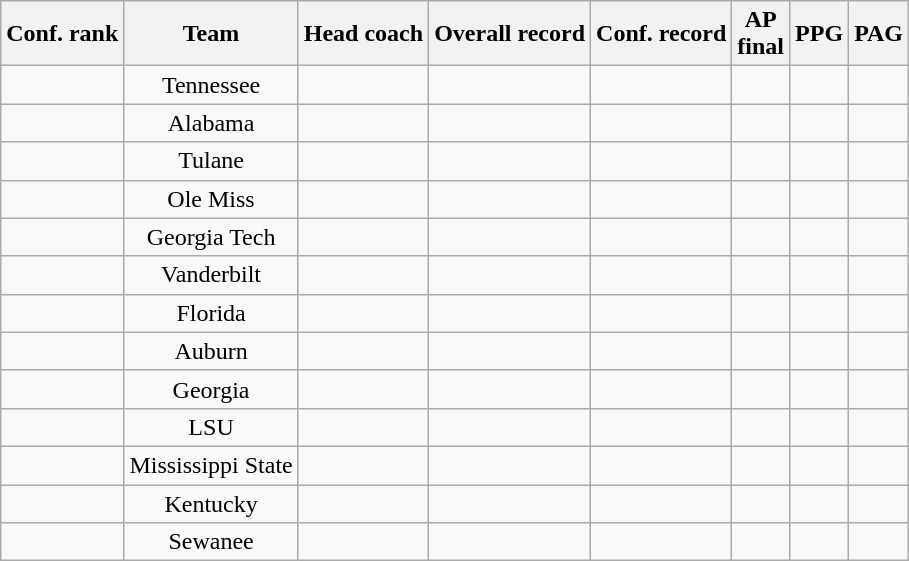<table class="wikitable sortable" style="text-align:center">
<tr>
<th scope="col">Conf. rank</th>
<th scope="col">Team</th>
<th scope="col">Head coach</th>
<th scope="col">Overall record</th>
<th scope="col">Conf. record</th>
<th scope="col">AP<br>final</th>
<th scope="col">PPG</th>
<th scope="col">PAG</th>
</tr>
<tr>
<td></td>
<td>Tennessee</td>
<td></td>
<td></td>
<td></td>
<td></td>
<td></td>
<td></td>
</tr>
<tr>
<td></td>
<td>Alabama</td>
<td></td>
<td></td>
<td></td>
<td></td>
<td></td>
<td></td>
</tr>
<tr>
<td></td>
<td>Tulane</td>
<td></td>
<td></td>
<td></td>
<td></td>
<td></td>
<td></td>
</tr>
<tr>
<td></td>
<td>Ole Miss</td>
<td></td>
<td></td>
<td></td>
<td></td>
<td></td>
<td></td>
</tr>
<tr>
<td></td>
<td>Georgia Tech</td>
<td></td>
<td></td>
<td></td>
<td></td>
<td></td>
<td></td>
</tr>
<tr>
<td></td>
<td>Vanderbilt</td>
<td></td>
<td></td>
<td></td>
<td></td>
<td></td>
<td></td>
</tr>
<tr>
<td></td>
<td>Florida</td>
<td></td>
<td></td>
<td></td>
<td></td>
<td></td>
<td></td>
</tr>
<tr>
<td></td>
<td>Auburn</td>
<td></td>
<td></td>
<td></td>
<td></td>
<td></td>
<td></td>
</tr>
<tr>
<td></td>
<td>Georgia</td>
<td></td>
<td></td>
<td></td>
<td></td>
<td></td>
<td></td>
</tr>
<tr>
<td></td>
<td>LSU</td>
<td></td>
<td></td>
<td></td>
<td></td>
<td></td>
<td></td>
</tr>
<tr>
<td></td>
<td>Mississippi State</td>
<td></td>
<td></td>
<td></td>
<td></td>
<td></td>
<td></td>
</tr>
<tr>
<td></td>
<td>Kentucky</td>
<td></td>
<td></td>
<td></td>
<td></td>
<td></td>
<td></td>
</tr>
<tr>
<td></td>
<td>Sewanee</td>
<td></td>
<td></td>
<td></td>
<td></td>
<td></td>
<td></td>
</tr>
</table>
